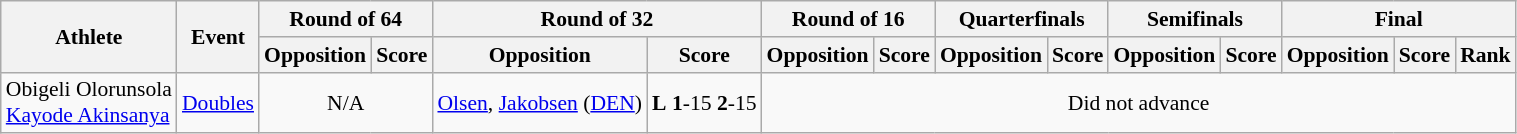<table class=wikitable style="font-size:90%">
<tr>
<th rowspan="2">Athlete</th>
<th rowspan="2">Event</th>
<th colspan="2">Round of 64</th>
<th colspan="2">Round of 32</th>
<th colspan="2">Round of 16</th>
<th colspan="2">Quarterfinals</th>
<th colspan="2">Semifinals</th>
<th colspan="3">Final</th>
</tr>
<tr>
<th>Opposition</th>
<th>Score</th>
<th>Opposition</th>
<th>Score</th>
<th>Opposition</th>
<th>Score</th>
<th>Opposition</th>
<th>Score</th>
<th>Opposition</th>
<th>Score</th>
<th>Opposition</th>
<th>Score</th>
<th>Rank</th>
</tr>
<tr>
<td>Obigeli Olorunsola<br><a href='#'>Kayode Akinsanya</a></td>
<td><a href='#'>Doubles</a></td>
<td align=center colspan=2>N/A</td>
<td> <a href='#'>Olsen</a>, <a href='#'>Jakobsen</a> (<a href='#'>DEN</a>)</td>
<td><strong>L</strong> <strong>1</strong>-15 <strong>2</strong>-15</td>
<td align=center colspan=9>Did not advance</td>
</tr>
</table>
